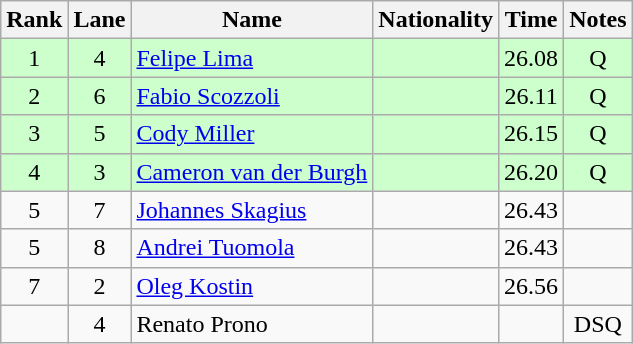<table class="wikitable sortable" style="text-align:center">
<tr>
<th>Rank</th>
<th>Lane</th>
<th>Name</th>
<th>Nationality</th>
<th>Time</th>
<th>Notes</th>
</tr>
<tr bgcolor=ccffcc>
<td>1</td>
<td>4</td>
<td align=left><a href='#'>Felipe Lima</a></td>
<td align=left></td>
<td>26.08</td>
<td>Q</td>
</tr>
<tr bgcolor=ccffcc>
<td>2</td>
<td>6</td>
<td align=left><a href='#'>Fabio Scozzoli</a></td>
<td align=left></td>
<td>26.11</td>
<td>Q</td>
</tr>
<tr bgcolor=ccffcc>
<td>3</td>
<td>5</td>
<td align=left><a href='#'>Cody Miller</a></td>
<td align=left></td>
<td>26.15</td>
<td>Q</td>
</tr>
<tr bgcolor=ccffcc>
<td>4</td>
<td>3</td>
<td align=left><a href='#'>Cameron van der Burgh</a></td>
<td align=left></td>
<td>26.20</td>
<td>Q</td>
</tr>
<tr>
<td>5</td>
<td>7</td>
<td align=left><a href='#'>Johannes Skagius</a></td>
<td align=left></td>
<td>26.43</td>
<td></td>
</tr>
<tr>
<td>5</td>
<td>8</td>
<td align=left><a href='#'>Andrei Tuomola</a></td>
<td align=left></td>
<td>26.43</td>
<td></td>
</tr>
<tr>
<td>7</td>
<td>2</td>
<td align=left><a href='#'>Oleg Kostin</a></td>
<td align=left></td>
<td>26.56</td>
<td></td>
</tr>
<tr>
<td></td>
<td>4</td>
<td align=left>Renato Prono</td>
<td align=left></td>
<td></td>
<td>DSQ</td>
</tr>
</table>
